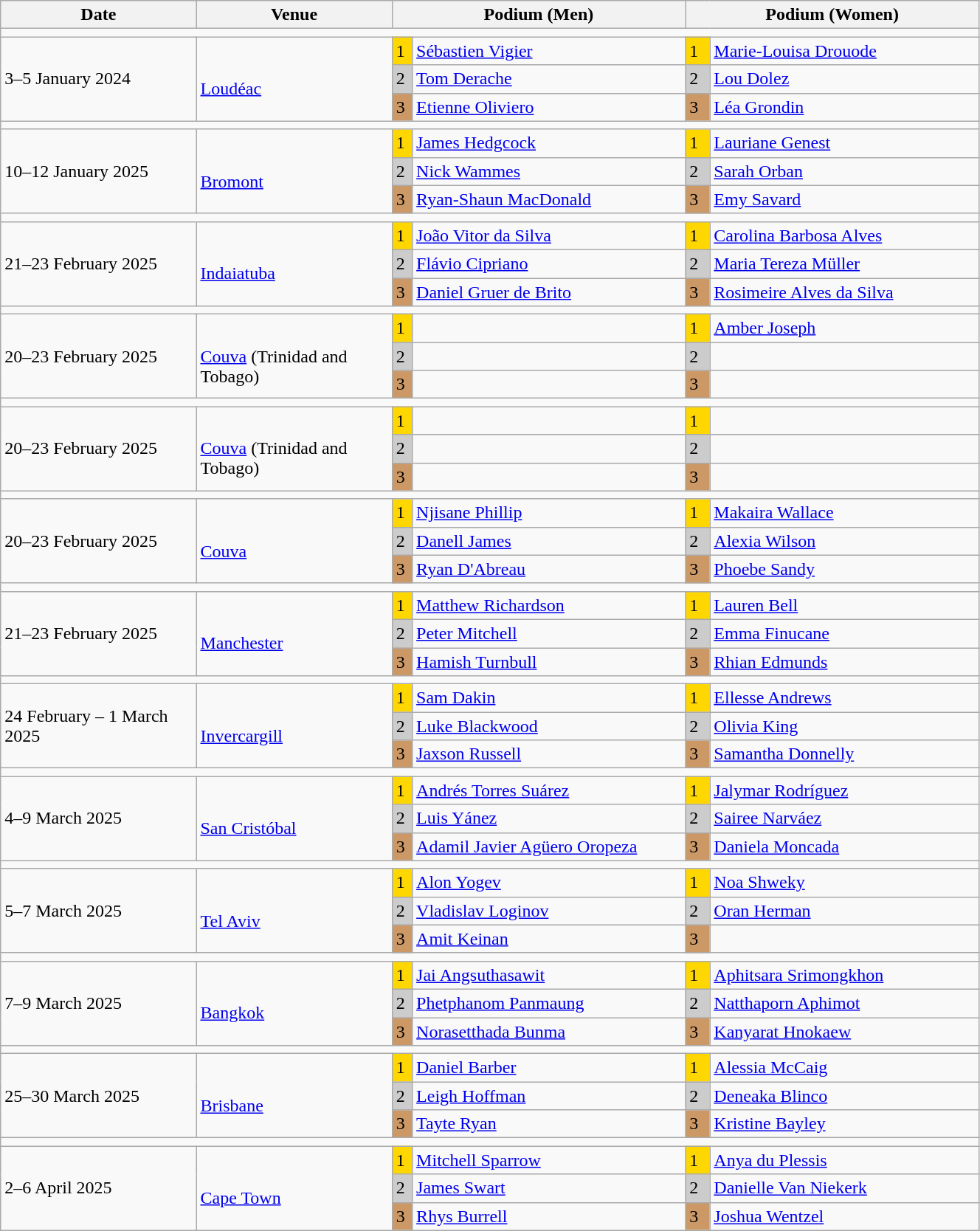<table class="wikitable" width=70%>
<tr>
<th>Date</th>
<th width=20%>Venue</th>
<th colspan=2 width=30%>Podium (Men)</th>
<th colspan=2 width=30%>Podium (Women)</th>
</tr>
<tr>
<td colspan=6></td>
</tr>
<tr>
<td rowspan=3>3–5 January 2024</td>
<td rowspan=3><br><a href='#'>Loudéac</a></td>
<td bgcolor=FFD700>1</td>
<td><a href='#'>Sébastien Vigier</a></td>
<td bgcolor=FFD700>1</td>
<td><a href='#'>Marie-Louisa Drouode</a></td>
</tr>
<tr>
<td bgcolor=CCCCCC>2</td>
<td><a href='#'>Tom Derache</a></td>
<td bgcolor=CCCCCC>2</td>
<td><a href='#'>Lou Dolez</a></td>
</tr>
<tr>
<td bgcolor=CC9966>3</td>
<td><a href='#'>Etienne Oliviero</a></td>
<td bgcolor=CC9966>3</td>
<td><a href='#'>Léa Grondin</a></td>
</tr>
<tr>
<td colspan=6></td>
</tr>
<tr>
<td rowspan=3>10–12 January 2025</td>
<td rowspan=3><br><a href='#'>Bromont</a></td>
<td bgcolor=FFD700>1</td>
<td><a href='#'>James Hedgcock</a></td>
<td bgcolor=FFD700>1</td>
<td><a href='#'>Lauriane Genest</a></td>
</tr>
<tr>
<td bgcolor=CCCCCC>2</td>
<td><a href='#'>Nick Wammes</a></td>
<td bgcolor=CCCCCC>2</td>
<td><a href='#'>Sarah Orban</a></td>
</tr>
<tr>
<td bgcolor=CC9966>3</td>
<td><a href='#'>Ryan-Shaun MacDonald</a></td>
<td bgcolor=CC9966>3</td>
<td><a href='#'>Emy Savard</a></td>
</tr>
<tr>
<td colspan=6></td>
</tr>
<tr>
<td rowspan=3>21–23 February 2025</td>
<td rowspan=3><br><a href='#'>Indaiatuba</a></td>
<td bgcolor=FFD700>1</td>
<td><a href='#'>João Vitor da Silva</a></td>
<td bgcolor=FFD700>1</td>
<td><a href='#'>Carolina Barbosa Alves</a></td>
</tr>
<tr>
<td bgcolor=CCCCCC>2</td>
<td><a href='#'>Flávio Cipriano</a></td>
<td bgcolor=CCCCCC>2</td>
<td><a href='#'>Maria Tereza Müller</a></td>
</tr>
<tr>
<td bgcolor=CC9966>3</td>
<td><a href='#'>Daniel Gruer de Brito</a></td>
<td bgcolor=CC9966>3</td>
<td><a href='#'>Rosimeire Alves da Silva</a></td>
</tr>
<tr>
<td colspan=6></td>
</tr>
<tr>
<td rowspan=3>20–23 February 2025</td>
<td rowspan=3><br><a href='#'>Couva</a> (Trinidad and Tobago)</td>
<td bgcolor=FFD700>1</td>
<td></td>
<td bgcolor=FFD700>1</td>
<td><a href='#'>Amber Joseph</a></td>
</tr>
<tr>
<td bgcolor=CCCCCC>2</td>
<td></td>
<td bgcolor=CCCCCC>2</td>
<td></td>
</tr>
<tr>
<td bgcolor=CC9966>3</td>
<td></td>
<td bgcolor=CC9966>3</td>
<td></td>
</tr>
<tr>
<td colspan=6></td>
</tr>
<tr>
<td rowspan=3>20–23 February 2025</td>
<td rowspan=3><br><a href='#'>Couva</a> (Trinidad and Tobago)</td>
<td bgcolor=FFD700>1</td>
<td></td>
<td bgcolor=FFD700>1</td>
<td></td>
</tr>
<tr>
<td bgcolor=CCCCCC>2</td>
<td></td>
<td bgcolor=CCCCCC>2</td>
<td></td>
</tr>
<tr>
<td bgcolor=CC9966>3</td>
<td></td>
<td bgcolor=CC9966>3</td>
<td></td>
</tr>
<tr>
<td colspan=6></td>
</tr>
<tr>
<td rowspan=3>20–23 February 2025</td>
<td rowspan=3><br><a href='#'>Couva</a></td>
<td bgcolor=FFD700>1</td>
<td><a href='#'>Njisane Phillip</a></td>
<td bgcolor=FFD700>1</td>
<td><a href='#'>Makaira Wallace</a></td>
</tr>
<tr>
<td bgcolor=CCCCCC>2</td>
<td><a href='#'>Danell James</a></td>
<td bgcolor=CCCCCC>2</td>
<td><a href='#'>Alexia Wilson</a></td>
</tr>
<tr>
<td bgcolor=CC9966>3</td>
<td><a href='#'>Ryan D'Abreau</a></td>
<td bgcolor=CC9966>3</td>
<td><a href='#'>Phoebe Sandy</a></td>
</tr>
<tr>
<td colspan=6></td>
</tr>
<tr>
<td rowspan=3>21–23 February 2025<br></td>
<td rowspan=3><br><a href='#'>Manchester</a></td>
<td bgcolor=FFD700>1</td>
<td><a href='#'>Matthew Richardson</a></td>
<td bgcolor=FFD700>1</td>
<td><a href='#'>Lauren Bell</a></td>
</tr>
<tr>
<td bgcolor=CCCCCC>2</td>
<td><a href='#'>Peter Mitchell</a></td>
<td bgcolor=CCCCCC>2</td>
<td><a href='#'>Emma Finucane</a></td>
</tr>
<tr>
<td bgcolor=CC9966>3</td>
<td><a href='#'>Hamish Turnbull</a></td>
<td bgcolor=CC9966>3</td>
<td><a href='#'>Rhian Edmunds</a></td>
</tr>
<tr>
<td colspan=6></td>
</tr>
<tr>
<td rowspan=3>24 February – 1 March 2025</td>
<td rowspan=3><br><a href='#'>Invercargill</a></td>
<td bgcolor=FFD700>1</td>
<td><a href='#'>Sam Dakin</a></td>
<td bgcolor=FFD700>1</td>
<td><a href='#'>Ellesse Andrews</a></td>
</tr>
<tr>
<td bgcolor=CCCCCC>2</td>
<td><a href='#'>Luke Blackwood</a></td>
<td bgcolor=CCCCCC>2</td>
<td><a href='#'>Olivia King</a></td>
</tr>
<tr>
<td bgcolor=CC9966>3</td>
<td><a href='#'>Jaxson Russell</a></td>
<td bgcolor=CC9966>3</td>
<td><a href='#'>Samantha Donnelly</a></td>
</tr>
<tr>
<td colspan=6></td>
</tr>
<tr>
<td rowspan=3>4–9 March 2025</td>
<td rowspan=3><br><a href='#'>San Cristóbal</a></td>
<td bgcolor=FFD700>1</td>
<td><a href='#'>Andrés Torres Suárez</a></td>
<td bgcolor=FFD700>1</td>
<td><a href='#'>Jalymar Rodríguez</a></td>
</tr>
<tr>
<td bgcolor=CCCCCC>2</td>
<td><a href='#'>Luis Yánez</a></td>
<td bgcolor=CCCCCC>2</td>
<td><a href='#'>Sairee Narváez</a></td>
</tr>
<tr>
<td bgcolor=CC9966>3</td>
<td><a href='#'>Adamil Javier Agüero Oropeza</a></td>
<td bgcolor=CC9966>3</td>
<td><a href='#'>Daniela Moncada</a></td>
</tr>
<tr>
<td colspan=6></td>
</tr>
<tr>
<td rowspan=3>5–7 March 2025</td>
<td rowspan=3><br><a href='#'>Tel Aviv</a></td>
<td bgcolor=FFD700>1</td>
<td><a href='#'>Alon Yogev</a></td>
<td bgcolor=FFD700>1</td>
<td><a href='#'>Noa Shweky</a></td>
</tr>
<tr>
<td bgcolor=CCCCCC>2</td>
<td><a href='#'>Vladislav Loginov</a></td>
<td bgcolor=CCCCCC>2</td>
<td><a href='#'>Oran Herman</a></td>
</tr>
<tr>
<td bgcolor=CC9966>3</td>
<td><a href='#'>Amit Keinan</a></td>
<td bgcolor=CC9966>3</td>
<td></td>
</tr>
<tr>
<td colspan=6></td>
</tr>
<tr>
<td rowspan=3>7–9 March 2025</td>
<td rowspan=3><br><a href='#'>Bangkok</a></td>
<td bgcolor=FFD700>1</td>
<td><a href='#'>Jai Angsuthasawit</a></td>
<td bgcolor=FFD700>1</td>
<td><a href='#'>Aphitsara Srimongkhon</a></td>
</tr>
<tr>
<td bgcolor=CCCCCC>2</td>
<td><a href='#'>Phetphanom Panmaung</a></td>
<td bgcolor=CCCCCC>2</td>
<td><a href='#'>Natthaporn Aphimot</a></td>
</tr>
<tr>
<td bgcolor=CC9966>3</td>
<td><a href='#'>Norasetthada Bunma</a></td>
<td bgcolor=CC9966>3</td>
<td><a href='#'>Kanyarat Hnokaew</a></td>
</tr>
<tr>
<td colspan=6></td>
</tr>
<tr>
<td rowspan=3>25–30 March 2025</td>
<td rowspan=3><br><a href='#'>Brisbane</a></td>
<td bgcolor=FFD700>1</td>
<td><a href='#'>Daniel Barber</a></td>
<td bgcolor=FFD700>1</td>
<td><a href='#'>Alessia McCaig</a></td>
</tr>
<tr>
<td bgcolor=CCCCCC>2</td>
<td><a href='#'>Leigh Hoffman</a></td>
<td bgcolor=CCCCCC>2</td>
<td><a href='#'>Deneaka Blinco</a></td>
</tr>
<tr>
<td bgcolor=CC9966>3</td>
<td><a href='#'>Tayte Ryan</a></td>
<td bgcolor=CC9966>3</td>
<td><a href='#'>Kristine Bayley</a></td>
</tr>
<tr>
<td colspan=6></td>
</tr>
<tr>
<td rowspan=3>2–6 April 2025</td>
<td rowspan=3><br><a href='#'>Cape Town</a></td>
<td bgcolor=FFD700>1</td>
<td><a href='#'>Mitchell Sparrow</a></td>
<td bgcolor=FFD700>1</td>
<td><a href='#'>Anya du Plessis</a></td>
</tr>
<tr>
<td bgcolor=CCCCCC>2</td>
<td><a href='#'>James Swart</a></td>
<td bgcolor=CCCCCC>2</td>
<td><a href='#'>Danielle Van Niekerk</a></td>
</tr>
<tr>
<td bgcolor=CC9966>3</td>
<td><a href='#'>Rhys Burrell</a></td>
<td bgcolor=CC9966>3</td>
<td><a href='#'>Joshua Wentzel</a></td>
</tr>
</table>
